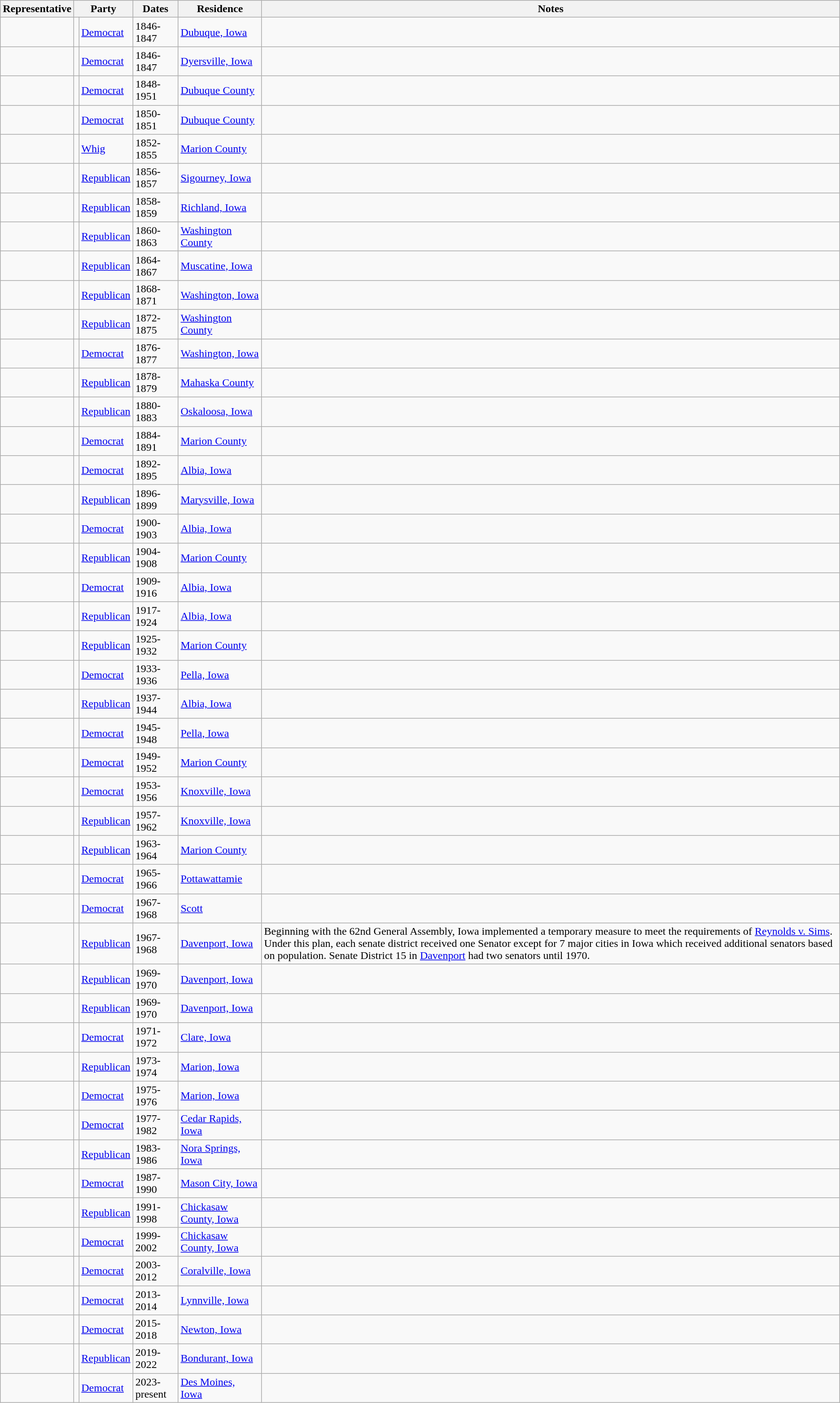<table class="sortable wikitable">
<tr valign=bottom>
<th>Representative</th>
<th colspan="2">Party</th>
<th>Dates</th>
<th>Residence</th>
<th>Notes</th>
</tr>
<tr>
<td></td>
<td bgcolor=></td>
<td><a href='#'>Democrat</a></td>
<td>1846-1847</td>
<td><a href='#'>Dubuque, Iowa</a></td>
<td></td>
</tr>
<tr>
<td></td>
<td bgcolor=></td>
<td><a href='#'>Democrat</a></td>
<td>1846-1847</td>
<td><a href='#'>Dyersville, Iowa</a></td>
<td></td>
</tr>
<tr>
<td></td>
<td bgcolor=></td>
<td><a href='#'>Democrat</a></td>
<td>1848-1951</td>
<td><a href='#'>Dubuque County</a></td>
<td></td>
</tr>
<tr>
<td></td>
<td bgcolor=></td>
<td><a href='#'>Democrat</a></td>
<td>1850-1851</td>
<td><a href='#'>Dubuque County</a></td>
<td></td>
</tr>
<tr>
<td></td>
<td bgcolor=></td>
<td><a href='#'>Whig</a></td>
<td>1852-1855</td>
<td><a href='#'>Marion County</a></td>
<td></td>
</tr>
<tr>
<td></td>
<td bgcolor=></td>
<td><a href='#'>Republican</a></td>
<td>1856-1857</td>
<td><a href='#'>Sigourney, Iowa</a></td>
<td></td>
</tr>
<tr>
<td></td>
<td bgcolor=></td>
<td><a href='#'>Republican</a></td>
<td>1858-1859</td>
<td><a href='#'>Richland, Iowa</a></td>
<td></td>
</tr>
<tr>
<td></td>
<td bgcolor=></td>
<td><a href='#'>Republican</a></td>
<td>1860-1863</td>
<td><a href='#'>Washington County</a></td>
<td></td>
</tr>
<tr>
<td></td>
<td bgcolor=></td>
<td><a href='#'>Republican</a></td>
<td>1864-1867</td>
<td><a href='#'>Muscatine, Iowa</a></td>
<td></td>
</tr>
<tr>
<td></td>
<td bgcolor=></td>
<td><a href='#'>Republican</a></td>
<td>1868-1871</td>
<td><a href='#'>Washington, Iowa</a></td>
<td></td>
</tr>
<tr>
<td></td>
<td bgcolor=></td>
<td><a href='#'>Republican</a></td>
<td>1872-1875</td>
<td><a href='#'>Washington County</a></td>
<td></td>
</tr>
<tr>
<td></td>
<td bgcolor=></td>
<td><a href='#'>Democrat</a></td>
<td>1876-1877</td>
<td><a href='#'>Washington, Iowa</a></td>
<td></td>
</tr>
<tr>
<td></td>
<td bgcolor=></td>
<td><a href='#'>Republican</a></td>
<td>1878-1879</td>
<td><a href='#'>Mahaska County</a></td>
<td></td>
</tr>
<tr>
<td></td>
<td bgcolor=></td>
<td><a href='#'>Republican</a></td>
<td>1880-1883</td>
<td><a href='#'>Oskaloosa, Iowa</a></td>
<td></td>
</tr>
<tr>
<td></td>
<td bgcolor=></td>
<td><a href='#'>Democrat</a></td>
<td>1884-1891</td>
<td><a href='#'>Marion County</a></td>
<td></td>
</tr>
<tr>
<td></td>
<td bgcolor=></td>
<td><a href='#'>Democrat</a></td>
<td>1892-1895</td>
<td><a href='#'>Albia, Iowa</a></td>
<td></td>
</tr>
<tr>
<td></td>
<td bgcolor=></td>
<td><a href='#'>Republican</a></td>
<td>1896-1899</td>
<td><a href='#'>Marysville, Iowa</a></td>
<td></td>
</tr>
<tr>
<td></td>
<td bgcolor=></td>
<td><a href='#'>Democrat</a></td>
<td>1900-1903</td>
<td><a href='#'>Albia, Iowa</a></td>
<td></td>
</tr>
<tr>
<td></td>
<td bgcolor=></td>
<td><a href='#'>Republican</a></td>
<td>1904-1908</td>
<td><a href='#'>Marion County</a></td>
<td></td>
</tr>
<tr>
<td></td>
<td bgcolor=></td>
<td><a href='#'>Democrat</a></td>
<td>1909-1916</td>
<td><a href='#'>Albia, Iowa</a></td>
<td></td>
</tr>
<tr>
<td></td>
<td bgcolor=></td>
<td><a href='#'>Republican</a></td>
<td>1917-1924</td>
<td><a href='#'>Albia, Iowa</a></td>
<td></td>
</tr>
<tr>
<td></td>
<td bgcolor=></td>
<td><a href='#'>Republican</a></td>
<td>1925-1932</td>
<td><a href='#'>Marion County</a></td>
<td></td>
</tr>
<tr>
<td></td>
<td bgcolor=></td>
<td><a href='#'>Democrat</a></td>
<td>1933-1936</td>
<td><a href='#'>Pella, Iowa</a></td>
<td></td>
</tr>
<tr>
<td></td>
<td bgcolor=></td>
<td><a href='#'>Republican</a></td>
<td>1937-1944</td>
<td><a href='#'>Albia, Iowa</a></td>
<td></td>
</tr>
<tr>
<td></td>
<td bgcolor=></td>
<td><a href='#'>Democrat</a></td>
<td>1945-1948</td>
<td><a href='#'>Pella, Iowa</a></td>
<td></td>
</tr>
<tr>
<td></td>
<td bgcolor=></td>
<td><a href='#'>Democrat</a></td>
<td>1949-1952</td>
<td><a href='#'>Marion County</a></td>
<td></td>
</tr>
<tr>
<td></td>
<td bgcolor=></td>
<td><a href='#'>Democrat</a></td>
<td>1953-1956</td>
<td><a href='#'>Knoxville, Iowa</a></td>
<td></td>
</tr>
<tr>
<td></td>
<td bgcolor=></td>
<td><a href='#'>Republican</a></td>
<td>1957-1962</td>
<td><a href='#'>Knoxville, Iowa</a></td>
<td></td>
</tr>
<tr>
<td></td>
<td bgcolor=></td>
<td><a href='#'>Republican</a></td>
<td>1963-1964</td>
<td><a href='#'>Marion County</a></td>
<td></td>
</tr>
<tr>
<td></td>
<td bgcolor=></td>
<td><a href='#'>Democrat</a></td>
<td>1965-1966</td>
<td><a href='#'>Pottawattamie</a></td>
<td></td>
</tr>
<tr>
<td></td>
<td bgcolor=></td>
<td><a href='#'>Democrat</a></td>
<td>1967-1968</td>
<td><a href='#'>Scott</a></td>
<td></td>
</tr>
<tr>
<td></td>
<td bgcolor=></td>
<td><a href='#'>Republican</a></td>
<td>1967-1968</td>
<td><a href='#'>Davenport, Iowa</a></td>
<td>Beginning with the 62nd General Assembly, Iowa implemented a temporary measure to meet the requirements of <a href='#'>Reynolds v. Sims</a>. Under this plan, each senate district received one Senator except for 7 major cities in Iowa which received additional senators based on population. Senate District 15 in <a href='#'>Davenport</a> had two senators until 1970. </td>
</tr>
<tr>
<td></td>
<td bgcolor=></td>
<td><a href='#'>Republican</a></td>
<td>1969-1970</td>
<td><a href='#'>Davenport, Iowa</a></td>
<td></td>
</tr>
<tr>
<td></td>
<td bgcolor=></td>
<td><a href='#'>Republican</a></td>
<td>1969-1970</td>
<td><a href='#'>Davenport, Iowa</a></td>
<td></td>
</tr>
<tr>
<td></td>
<td bgcolor=></td>
<td><a href='#'>Democrat</a></td>
<td>1971-1972</td>
<td><a href='#'>Clare, Iowa</a></td>
<td></td>
</tr>
<tr>
<td></td>
<td bgcolor=></td>
<td><a href='#'>Republican</a></td>
<td>1973-1974</td>
<td><a href='#'>Marion, Iowa</a></td>
<td></td>
</tr>
<tr>
<td></td>
<td bgcolor=></td>
<td><a href='#'>Democrat</a></td>
<td>1975-1976</td>
<td><a href='#'>Marion, Iowa</a></td>
<td></td>
</tr>
<tr>
<td></td>
<td bgcolor=></td>
<td><a href='#'>Democrat</a></td>
<td>1977-1982</td>
<td><a href='#'>Cedar Rapids, Iowa</a></td>
<td></td>
</tr>
<tr>
<td></td>
<td bgcolor=></td>
<td><a href='#'>Republican</a></td>
<td>1983-1986</td>
<td><a href='#'>Nora Springs, Iowa</a></td>
<td></td>
</tr>
<tr>
<td></td>
<td bgcolor=></td>
<td><a href='#'>Democrat</a></td>
<td>1987-1990</td>
<td><a href='#'>Mason City, Iowa</a></td>
<td></td>
</tr>
<tr>
<td></td>
<td bgcolor=></td>
<td><a href='#'>Republican</a></td>
<td>1991-1998</td>
<td><a href='#'>Chickasaw County, Iowa</a></td>
<td></td>
</tr>
<tr>
<td></td>
<td bgcolor=></td>
<td><a href='#'>Democrat</a></td>
<td>1999-2002</td>
<td><a href='#'>Chickasaw County, Iowa</a></td>
<td></td>
</tr>
<tr>
<td></td>
<td bgcolor=></td>
<td><a href='#'>Democrat</a></td>
<td>2003-2012</td>
<td><a href='#'>Coralville, Iowa</a></td>
<td></td>
</tr>
<tr>
<td></td>
<td bgcolor=></td>
<td><a href='#'>Democrat</a></td>
<td>2013-2014</td>
<td><a href='#'>Lynnville, Iowa</a></td>
<td></td>
</tr>
<tr>
<td></td>
<td bgcolor=></td>
<td><a href='#'>Democrat</a></td>
<td>2015-2018</td>
<td><a href='#'>Newton, Iowa</a></td>
<td></td>
</tr>
<tr>
<td></td>
<td bgcolor=></td>
<td><a href='#'>Republican</a></td>
<td>2019-2022</td>
<td><a href='#'>Bondurant, Iowa</a></td>
<td></td>
</tr>
<tr>
<td></td>
<td bgcolor=></td>
<td><a href='#'>Democrat</a></td>
<td>2023-present</td>
<td><a href='#'>Des Moines, Iowa</a></td>
</tr>
</table>
